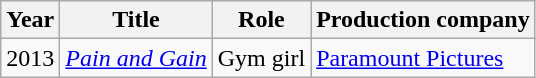<table class="wikitable sortable">
<tr>
<th>Year</th>
<th>Title</th>
<th>Role</th>
<th class="unsortable">Production company</th>
</tr>
<tr>
<td>2013</td>
<td><em><a href='#'>Pain and Gain</a></em></td>
<td>Gym girl</td>
<td><a href='#'>Paramount Pictures</a></td>
</tr>
</table>
